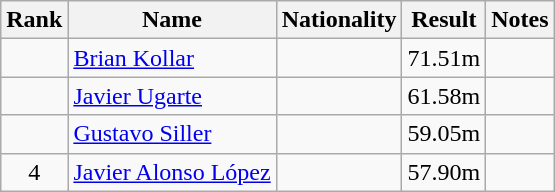<table class="wikitable sortable" style="text-align:center">
<tr>
<th>Rank</th>
<th>Name</th>
<th>Nationality</th>
<th>Result</th>
<th>Notes</th>
</tr>
<tr>
<td align=center></td>
<td align=left><a href='#'>Brian Kollar</a></td>
<td align=left></td>
<td>71.51m</td>
<td></td>
</tr>
<tr>
<td align=center></td>
<td align=left><a href='#'>Javier Ugarte</a></td>
<td align=left></td>
<td>61.58m</td>
<td></td>
</tr>
<tr>
<td align=center></td>
<td align=left><a href='#'>Gustavo Siller</a></td>
<td align=left></td>
<td>59.05m</td>
<td></td>
</tr>
<tr>
<td align=center>4</td>
<td align=left><a href='#'>Javier Alonso López</a></td>
<td align=left></td>
<td>57.90m</td>
<td></td>
</tr>
</table>
